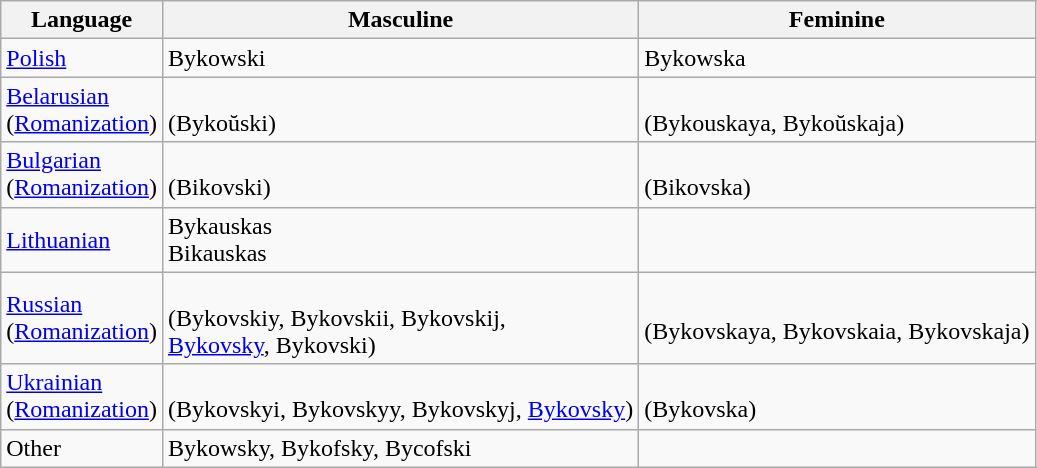<table class="wikitable">
<tr>
<th>Language</th>
<th>Masculine</th>
<th>Feminine</th>
</tr>
<tr>
<td><a href='#'>Polish</a></td>
<td>Bykowski</td>
<td>Bykowska</td>
</tr>
<tr>
<td><a href='#'>Belarusian</a> <br>(<a href='#'>Romanization</a>)</td>
<td><br>(Bykoŭski)</td>
<td><br> (Bykouskaya, Bykoŭskaja)</td>
</tr>
<tr>
<td><a href='#'>Bulgarian</a> <br>(<a href='#'>Romanization</a>)</td>
<td><br>(Bikovski)</td>
<td><br>(Bikovska)</td>
</tr>
<tr>
<td><a href='#'>Lithuanian</a></td>
<td>Bykauskas <br>Bikauskas</td>
<td></td>
</tr>
<tr>
<td><a href='#'>Russian</a> <br>(<a href='#'>Romanization</a>)</td>
<td><br> (Bykovskiy, Bykovskii, Bykovskij,<br> <a href='#'>Bykovsky</a>, Bykovski)</td>
<td><br> (Bykovskaya, Bykovskaia, Bykovskaja)</td>
</tr>
<tr>
<td><a href='#'>Ukrainian</a> <br>(<a href='#'>Romanization</a>)</td>
<td><br> (Bykovskyi, Bykovskyy, Bykovskyj, <a href='#'>Bykovsky</a>)</td>
<td><br> (Bykovska)</td>
</tr>
<tr>
<td>Other</td>
<td>Bykowsky, Bykofsky, Bycofski</td>
<td></td>
</tr>
</table>
